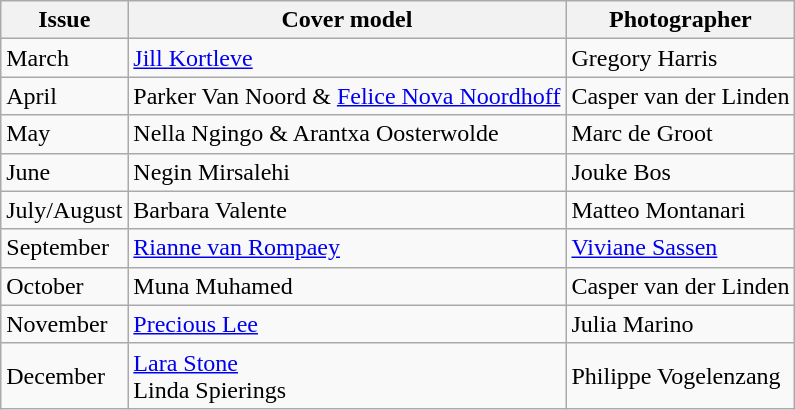<table class="sortable wikitable">
<tr>
<th>Issue</th>
<th>Cover model</th>
<th>Photographer</th>
</tr>
<tr>
<td>March</td>
<td><a href='#'>Jill Kortleve</a></td>
<td>Gregory Harris</td>
</tr>
<tr>
<td>April</td>
<td>Parker Van Noord & <a href='#'>Felice Nova Noordhoff</a></td>
<td>Casper van der Linden</td>
</tr>
<tr>
<td>May</td>
<td>Nella Ngingo & Arantxa Oosterwolde</td>
<td>Marc de Groot</td>
</tr>
<tr>
<td>June</td>
<td>Negin Mirsalehi</td>
<td>Jouke Bos</td>
</tr>
<tr>
<td>July/August</td>
<td>Barbara Valente</td>
<td>Matteo Montanari</td>
</tr>
<tr>
<td>September</td>
<td><a href='#'>Rianne van Rompaey</a></td>
<td><a href='#'>Viviane Sassen</a></td>
</tr>
<tr>
<td>October</td>
<td>Muna Muhamed</td>
<td>Casper van der Linden</td>
</tr>
<tr>
<td>November</td>
<td><a href='#'>Precious Lee</a></td>
<td>Julia Marino</td>
</tr>
<tr>
<td>December</td>
<td><a href='#'>Lara Stone</a> <br> Linda Spierings</td>
<td>Philippe Vogelenzang</td>
</tr>
</table>
